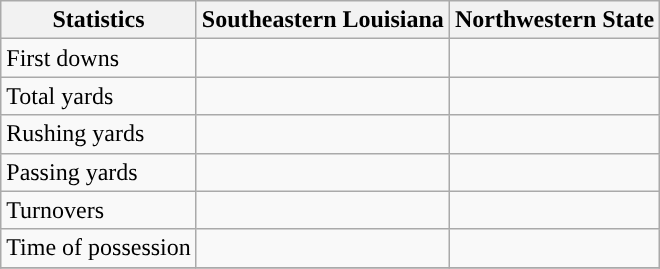<table class="wikitable">
<tr>
<th>Statistics</th>
<th>Southeastern Louisiana</th>
<th>Northwestern State</th>
</tr>
<tr>
<td>First downs</td>
<td> </td>
<td> </td>
</tr>
<tr>
<td>Total yards</td>
<td> </td>
<td> </td>
</tr>
<tr>
<td>Rushing yards</td>
<td> </td>
<td> </td>
</tr>
<tr>
<td>Passing yards</td>
<td> </td>
<td> </td>
</tr>
<tr>
<td>Turnovers</td>
<td> </td>
<td> </td>
</tr>
<tr>
<td>Time of possession</td>
<td> </td>
<td> </td>
</tr>
<tr>
</tr>
</table>
